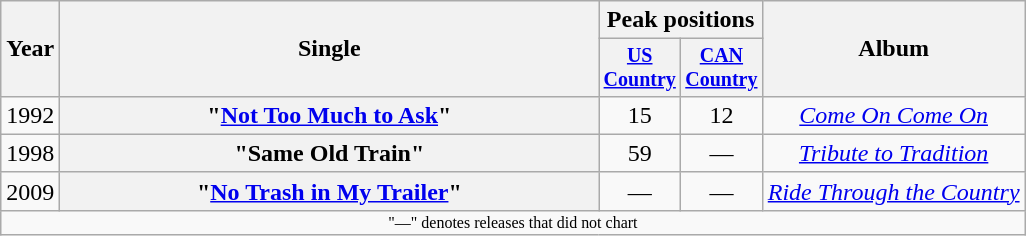<table class="wikitable plainrowheaders" style="text-align:center;">
<tr>
<th rowspan="2">Year</th>
<th rowspan="2" style="width:22em;">Single</th>
<th colspan="2">Peak positions</th>
<th rowspan="2">Album</th>
</tr>
<tr style="font-size:smaller;">
<th width="40"><a href='#'>US Country</a><br></th>
<th width="40"><a href='#'>CAN Country</a><br></th>
</tr>
<tr>
<td>1992</td>
<th scope="row">"<a href='#'>Not Too Much to Ask</a>"<br></th>
<td>15</td>
<td>12</td>
<td><em><a href='#'>Come On Come On</a></em></td>
</tr>
<tr>
<td>1998</td>
<th scope="row">"Same Old Train"</th>
<td>59</td>
<td>—</td>
<td><em><a href='#'>Tribute to Tradition</a></em></td>
</tr>
<tr>
<td>2009</td>
<th scope="row">"<a href='#'>No Trash in My Trailer</a>"<br></th>
<td>—</td>
<td>—</td>
<td><em><a href='#'>Ride Through the Country</a></em></td>
</tr>
<tr>
<td colspan="5" style="font-size:8pt">"—" denotes releases that did not chart</td>
</tr>
</table>
